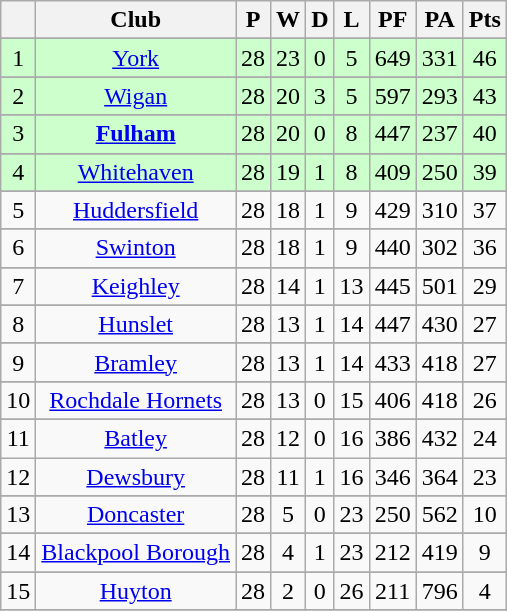<table class="wikitable" style="text-align:center;">
<tr>
<th></th>
<th><strong>Club</strong></th>
<th><strong>P</strong></th>
<th><strong>W</strong></th>
<th><strong>D</strong></th>
<th><strong>L</strong></th>
<th><strong>PF</strong></th>
<th><strong>PA</strong></th>
<th><strong>Pts</strong></th>
</tr>
<tr --->
</tr>
<tr align=center style="background:#ccffcc;color:black">
<td>1</td>
<td><a href='#'>York</a></td>
<td>28</td>
<td>23</td>
<td>0</td>
<td>5</td>
<td>649</td>
<td>331</td>
<td>46</td>
</tr>
<tr --->
</tr>
<tr align=center style="background:#ccffcc;color:black">
<td>2</td>
<td><a href='#'>Wigan</a></td>
<td>28</td>
<td>20</td>
<td>3</td>
<td>5</td>
<td>597</td>
<td>293</td>
<td>43</td>
</tr>
<tr --->
</tr>
<tr align=center style="background:#ccffcc;color:black">
<td>3</td>
<td><strong><a href='#'>Fulham</a></strong></td>
<td>28</td>
<td>20</td>
<td>0</td>
<td>8</td>
<td>447</td>
<td>237</td>
<td>40</td>
</tr>
<tr --->
</tr>
<tr align=center style="background:#ccffcc;color:black">
<td>4</td>
<td><a href='#'>Whitehaven</a></td>
<td>28</td>
<td>19</td>
<td>1</td>
<td>8</td>
<td>409</td>
<td>250</td>
<td>39</td>
</tr>
<tr --->
</tr>
<tr align=center style="background:">
<td>5</td>
<td><a href='#'>Huddersfield</a></td>
<td>28</td>
<td>18</td>
<td>1</td>
<td>9</td>
<td>429</td>
<td>310</td>
<td>37</td>
</tr>
<tr --->
</tr>
<tr align=center style="background:">
<td>6</td>
<td><a href='#'>Swinton</a></td>
<td>28</td>
<td>18</td>
<td>1</td>
<td>9</td>
<td>440</td>
<td>302</td>
<td>36</td>
</tr>
<tr --->
</tr>
<tr align=center style="background:">
<td>7</td>
<td><a href='#'>Keighley</a></td>
<td>28</td>
<td>14</td>
<td>1</td>
<td>13</td>
<td>445</td>
<td>501</td>
<td>29</td>
</tr>
<tr --->
</tr>
<tr align=center style="background:">
<td>8</td>
<td><a href='#'>Hunslet</a></td>
<td>28</td>
<td>13</td>
<td>1</td>
<td>14</td>
<td>447</td>
<td>430</td>
<td>27</td>
</tr>
<tr --->
</tr>
<tr align=center style="background:">
<td>9</td>
<td><a href='#'>Bramley</a></td>
<td>28</td>
<td>13</td>
<td>1</td>
<td>14</td>
<td>433</td>
<td>418</td>
<td>27</td>
</tr>
<tr --->
</tr>
<tr align=center style="background:">
<td>10</td>
<td><a href='#'>Rochdale Hornets</a></td>
<td>28</td>
<td>13</td>
<td>0</td>
<td>15</td>
<td>406</td>
<td>418</td>
<td>26</td>
</tr>
<tr --->
</tr>
<tr align=center style="background:">
<td>11</td>
<td><a href='#'>Batley</a></td>
<td>28</td>
<td>12</td>
<td>0</td>
<td>16</td>
<td>386</td>
<td>432</td>
<td>24</td>
</tr>
<tr ---|- align=center style="background:">
<td>12</td>
<td><a href='#'>Dewsbury</a></td>
<td>28</td>
<td>11</td>
<td>1</td>
<td>16</td>
<td>346</td>
<td>364</td>
<td>23</td>
</tr>
<tr --->
</tr>
<tr align=center style="background:">
<td>13</td>
<td><a href='#'>Doncaster</a></td>
<td>28</td>
<td>5</td>
<td>0</td>
<td>23</td>
<td>250</td>
<td>562</td>
<td>10</td>
</tr>
<tr --->
</tr>
<tr align=center style="background:">
<td>14</td>
<td><a href='#'>Blackpool Borough</a></td>
<td>28</td>
<td>4</td>
<td>1</td>
<td>23</td>
<td>212</td>
<td>419</td>
<td>9</td>
</tr>
<tr --->
</tr>
<tr align=center style="background:">
<td>15</td>
<td><a href='#'>Huyton</a></td>
<td>28</td>
<td>2</td>
<td>0</td>
<td>26</td>
<td>211</td>
<td>796</td>
<td>4</td>
</tr>
<tr --->
</tr>
</table>
